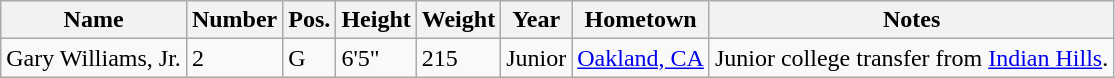<table class="wikitable sortable" border="1">
<tr>
<th>Name</th>
<th>Number</th>
<th>Pos.</th>
<th>Height</th>
<th>Weight</th>
<th>Year</th>
<th>Hometown</th>
<th class="unsortable">Notes</th>
</tr>
<tr>
<td>Gary Williams, Jr.</td>
<td>2</td>
<td>G</td>
<td>6'5"</td>
<td>215</td>
<td>Junior</td>
<td><a href='#'>Oakland, CA</a></td>
<td>Junior college transfer from <a href='#'>Indian Hills</a>.</td>
</tr>
</table>
